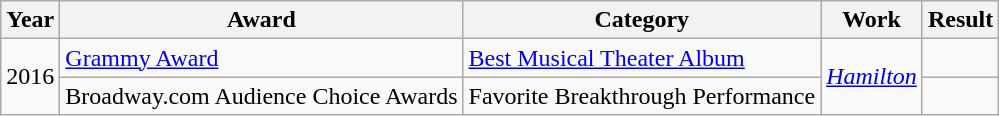<table class="wikitable">
<tr>
<th>Year</th>
<th>Award</th>
<th>Category</th>
<th>Work</th>
<th>Result</th>
</tr>
<tr>
<td rowspan="2">2016</td>
<td><a href='#'>Grammy Award</a></td>
<td><a href='#'>Best Musical Theater Album</a></td>
<td rowspan="2"><em><a href='#'>Hamilton</a></em></td>
<td></td>
</tr>
<tr>
<td>Broadway.com Audience Choice Awards</td>
<td>Favorite Breakthrough Performance</td>
<td></td>
</tr>
</table>
